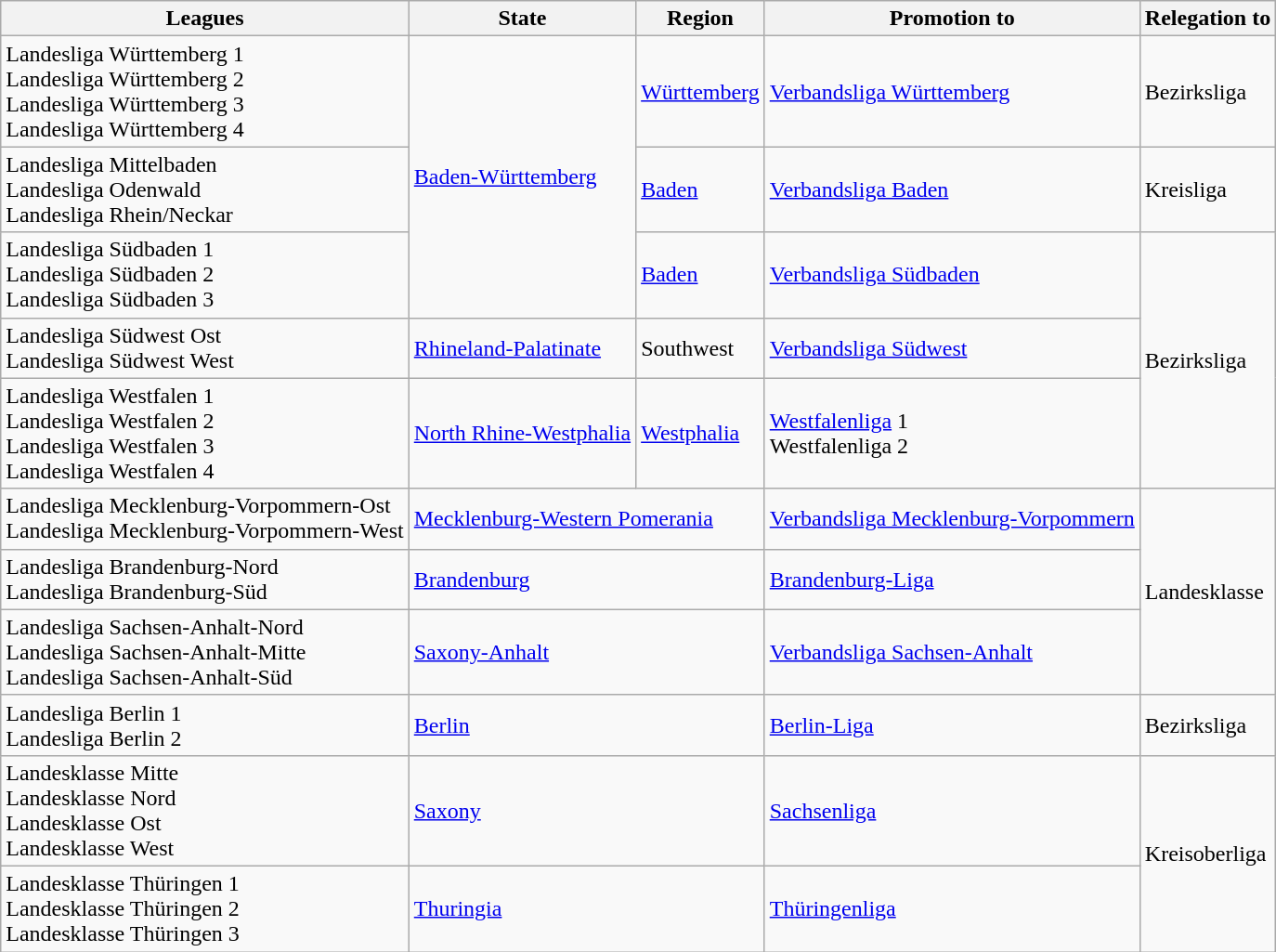<table class="wikitable">
<tr>
<th>Leagues</th>
<th>State</th>
<th>Region</th>
<th>Promotion to</th>
<th>Relegation to</th>
</tr>
<tr>
<td>Landesliga Württemberg 1<br>Landesliga Württemberg 2<br>Landesliga Württemberg 3<br>Landesliga Württemberg 4</td>
<td rowspan=3><a href='#'>Baden-Württemberg</a></td>
<td><a href='#'>Württemberg</a></td>
<td><a href='#'>Verbandsliga Württemberg</a></td>
<td>Bezirksliga</td>
</tr>
<tr>
<td>Landesliga Mittelbaden<br>Landesliga Odenwald<br>Landesliga Rhein/Neckar</td>
<td><a href='#'>Baden</a> </td>
<td><a href='#'>Verbandsliga Baden</a></td>
<td>Kreisliga</td>
</tr>
<tr>
<td>Landesliga Südbaden 1<br>Landesliga Südbaden 2<br>Landesliga Südbaden 3</td>
<td><a href='#'>Baden</a> </td>
<td><a href='#'>Verbandsliga Südbaden</a></td>
<td rowspan=3>Bezirksliga</td>
</tr>
<tr>
<td>Landesliga Südwest Ost<br>Landesliga Südwest West</td>
<td><a href='#'>Rhineland-Palatinate</a></td>
<td>Southwest</td>
<td><a href='#'>Verbandsliga Südwest</a></td>
</tr>
<tr>
<td>Landesliga Westfalen 1<br>Landesliga Westfalen 2<br>Landesliga Westfalen 3<br>Landesliga Westfalen 4</td>
<td><a href='#'>North Rhine-Westphalia</a></td>
<td><a href='#'>Westphalia</a></td>
<td><a href='#'>Westfalenliga</a> 1<br>Westfalenliga 2</td>
</tr>
<tr>
<td>Landesliga Mecklenburg-Vorpommern-Ost<br>Landesliga Mecklenburg-Vorpommern-West</td>
<td colspan=2><a href='#'>Mecklenburg-Western Pomerania</a></td>
<td><a href='#'>Verbandsliga Mecklenburg-Vorpommern</a></td>
<td rowspan=3>Landesklasse</td>
</tr>
<tr>
<td>Landesliga Brandenburg-Nord<br>Landesliga Brandenburg-Süd</td>
<td colspan=2><a href='#'>Brandenburg</a></td>
<td><a href='#'>Brandenburg-Liga</a></td>
</tr>
<tr>
<td>Landesliga Sachsen-Anhalt-Nord<br>Landesliga Sachsen-Anhalt-Mitte<br>Landesliga Sachsen-Anhalt-Süd</td>
<td colspan=2><a href='#'>Saxony-Anhalt</a></td>
<td><a href='#'>Verbandsliga Sachsen-Anhalt</a></td>
</tr>
<tr>
<td>Landesliga Berlin 1<br>Landesliga Berlin 2</td>
<td colspan=2><a href='#'>Berlin</a></td>
<td><a href='#'>Berlin-Liga</a></td>
<td>Bezirksliga</td>
</tr>
<tr>
<td>Landesklasse Mitte<br>Landesklasse Nord<br>Landesklasse Ost <br> Landesklasse West</td>
<td colspan=2><a href='#'>Saxony</a></td>
<td><a href='#'>Sachsenliga</a></td>
<td rowspan=2>Kreisoberliga</td>
</tr>
<tr>
<td>Landesklasse Thüringen 1<br>Landesklasse Thüringen 2<br>Landesklasse Thüringen 3</td>
<td colspan=2><a href='#'>Thuringia</a></td>
<td><a href='#'>Thüringenliga</a></td>
</tr>
</table>
